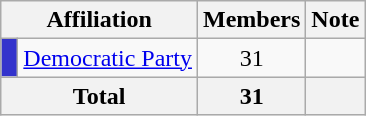<table class="wikitable">
<tr>
<th colspan="2" align="center" valign="bottom">Affiliation</th>
<th valign="bottom">Members</th>
<th valign="bottom">Note</th>
</tr>
<tr>
<td bgcolor="#3333CC"> </td>
<td><a href='#'>Democratic Party</a></td>
<td align="center">31</td>
<td></td>
</tr>
<tr>
<th colspan="2" align="center"><strong>Total</strong></th>
<th align="center"><strong>31</strong></th>
<th></th>
</tr>
</table>
